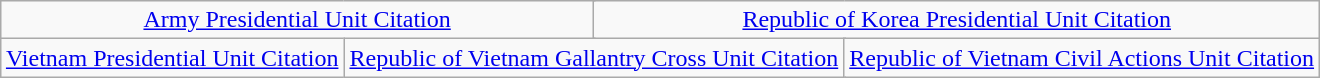<table class="wikitable" style="margin:1em auto; text-align:center;">
<tr>
<td colspan="6"><a href='#'>Army Presidential Unit Citation</a></td>
<td colspan="6"><a href='#'>Republic of Korea Presidential Unit Citation</a></td>
</tr>
<tr>
<td colspan="4"><a href='#'>Vietnam Presidential Unit Citation</a></td>
<td colspan="4"><a href='#'>Republic of Vietnam Gallantry Cross Unit Citation</a></td>
<td colspan="4"><a href='#'>Republic of Vietnam Civil Actions Unit Citation</a></td>
</tr>
</table>
